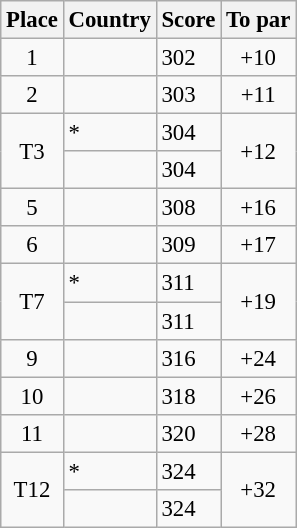<table class="wikitable" style="font-size:95%;">
<tr>
<th>Place</th>
<th>Country</th>
<th>Score</th>
<th>To par</th>
</tr>
<tr>
<td align=center>1</td>
<td></td>
<td>302</td>
<td align=center>+10</td>
</tr>
<tr>
<td align=center>2</td>
<td></td>
<td>303</td>
<td align=center>+11</td>
</tr>
<tr>
<td rowspan="2" align=center>T3</td>
<td> *</td>
<td>304</td>
<td rowspan="2" align=center>+12</td>
</tr>
<tr>
<td></td>
<td>304</td>
</tr>
<tr>
<td align=center>5</td>
<td></td>
<td>308</td>
<td align=center>+16</td>
</tr>
<tr>
<td align=center>6</td>
<td></td>
<td>309</td>
<td align=center>+17</td>
</tr>
<tr>
<td rowspan="2" align=center>T7</td>
<td> *</td>
<td>311</td>
<td rowspan="2" align=center>+19</td>
</tr>
<tr>
<td></td>
<td>311</td>
</tr>
<tr>
<td align=center>9</td>
<td></td>
<td>316</td>
<td align=center>+24</td>
</tr>
<tr>
<td align=center>10</td>
<td></td>
<td>318</td>
<td align=center>+26</td>
</tr>
<tr>
<td align=center>11</td>
<td></td>
<td>320</td>
<td align=center>+28</td>
</tr>
<tr>
<td rowspan="2" align=center>T12</td>
<td> *</td>
<td>324</td>
<td rowspan="2" align=center>+32</td>
</tr>
<tr>
<td></td>
<td>324</td>
</tr>
</table>
